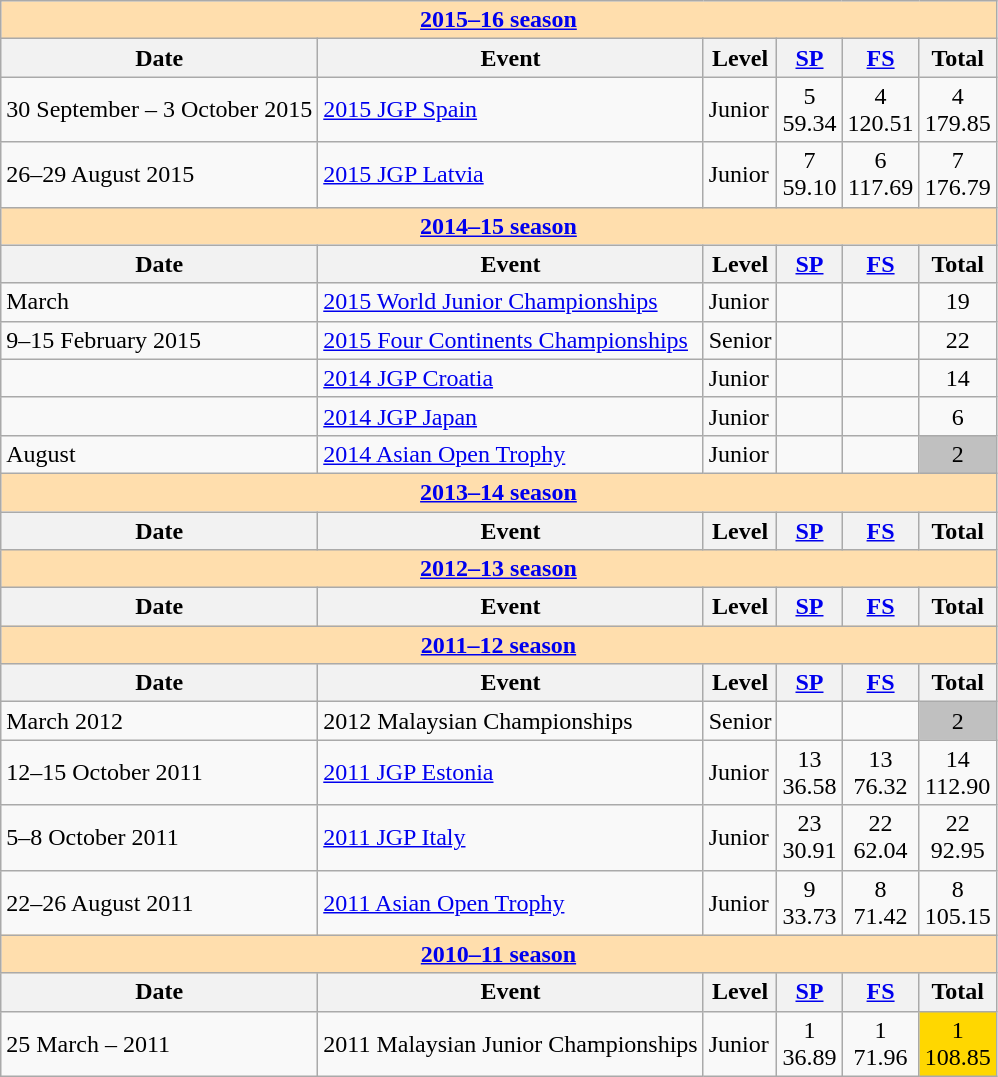<table class="wikitable">
<tr>
<th style="background-color: #ffdead;" colspan=6 align=center><a href='#'>2015–16 season</a></th>
</tr>
<tr>
<th>Date</th>
<th>Event</th>
<th>Level</th>
<th><a href='#'>SP</a></th>
<th><a href='#'>FS</a></th>
<th>Total</th>
</tr>
<tr>
<td>30 September – 3 October 2015</td>
<td><a href='#'>2015 JGP Spain</a></td>
<td>Junior</td>
<td align=center>5 <br> 59.34</td>
<td align=center>4 <br> 120.51</td>
<td align=center>4 <br> 179.85</td>
</tr>
<tr>
<td>26–29 August 2015</td>
<td><a href='#'>2015 JGP Latvia</a></td>
<td>Junior</td>
<td align=center>7 <br> 59.10</td>
<td align=center>6 <br> 117.69</td>
<td align=center>7 <br> 176.79</td>
</tr>
<tr>
<th style="background-color: #ffdead;" colspan=6 align=center><a href='#'>2014–15 season</a></th>
</tr>
<tr>
<th>Date</th>
<th>Event</th>
<th>Level</th>
<th><a href='#'>SP</a></th>
<th><a href='#'>FS</a></th>
<th>Total</th>
</tr>
<tr>
<td>March</td>
<td><a href='#'>2015 World Junior Championships</a></td>
<td>Junior</td>
<td align=center><br></td>
<td align=center><br></td>
<td align=center>19 <br></td>
</tr>
<tr>
<td>9–15 February 2015</td>
<td><a href='#'>2015 Four Continents Championships</a></td>
<td>Senior</td>
<td align=center><br></td>
<td align=center><br></td>
<td align=center>22 <br></td>
</tr>
<tr>
<td></td>
<td><a href='#'>2014 JGP Croatia</a></td>
<td>Junior</td>
<td align=center><br></td>
<td align=center><br></td>
<td align=center>14 <br></td>
</tr>
<tr>
<td></td>
<td><a href='#'>2014 JGP Japan</a></td>
<td>Junior</td>
<td align=center><br></td>
<td align=center><br></td>
<td align=center>6 <br></td>
</tr>
<tr>
<td>August</td>
<td><a href='#'>2014 Asian Open Trophy</a></td>
<td>Junior</td>
<td align=center><br></td>
<td align=center><br></td>
<td align=center bgcolor=silver>2 <br></td>
</tr>
<tr>
<th style="background-color: #ffdead;" colspan=6 align=center><a href='#'>2013–14 season</a></th>
</tr>
<tr>
<th>Date</th>
<th>Event</th>
<th>Level</th>
<th><a href='#'>SP</a></th>
<th><a href='#'>FS</a></th>
<th>Total</th>
</tr>
<tr>
<th style="background-color: #ffdead;" colspan=6 align=center><a href='#'>2012–13 season</a></th>
</tr>
<tr>
<th>Date</th>
<th>Event</th>
<th>Level</th>
<th><a href='#'>SP</a></th>
<th><a href='#'>FS</a></th>
<th>Total</th>
</tr>
<tr>
<th style="background-color: #ffdead;" colspan=6 align=center><a href='#'>2011–12 season</a></th>
</tr>
<tr>
<th>Date</th>
<th>Event</th>
<th>Level</th>
<th><a href='#'>SP</a></th>
<th><a href='#'>FS</a></th>
<th>Total</th>
</tr>
<tr>
<td>March 2012</td>
<td>2012 Malaysian Championships</td>
<td>Senior</td>
<td align=center><br></td>
<td align=center><br></td>
<td align=center bgcolor=silver>2</td>
</tr>
<tr>
<td>12–15 October 2011</td>
<td><a href='#'>2011 JGP Estonia</a></td>
<td>Junior</td>
<td align=center>13 <br> 36.58</td>
<td align=center>13 <br> 76.32</td>
<td align=center>14 <br> 112.90</td>
</tr>
<tr>
<td>5–8 October 2011</td>
<td><a href='#'>2011 JGP Italy</a></td>
<td>Junior</td>
<td align=center>23 <br> 30.91</td>
<td align=center>22 <br> 62.04</td>
<td align=center>22 <br> 92.95</td>
</tr>
<tr>
<td>22–26 August 2011</td>
<td><a href='#'>2011 Asian Open Trophy</a></td>
<td>Junior</td>
<td align=center>9 <br> 33.73</td>
<td align=center>8 <br> 71.42</td>
<td align=center>8 <br> 105.15</td>
</tr>
<tr>
<th style="background-color: #ffdead;" colspan=6 align=center><a href='#'>2010–11 season</a></th>
</tr>
<tr>
<th>Date</th>
<th>Event</th>
<th>Level</th>
<th><a href='#'>SP</a></th>
<th><a href='#'>FS</a></th>
<th>Total</th>
</tr>
<tr>
<td>25 March – 2011</td>
<td>2011 Malaysian Junior Championships</td>
<td>Junior</td>
<td align=center>1 <br> 36.89</td>
<td align=center>1 <br> 71.96</td>
<td align=center bgcolor=gold>1 <br> 108.85</td>
</tr>
</table>
